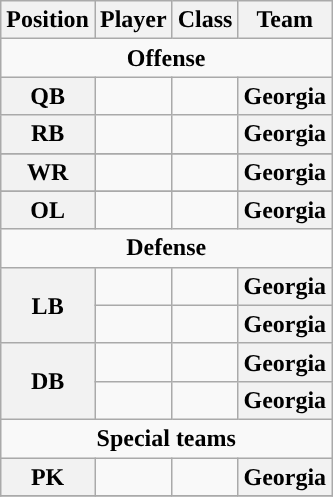<table class="wikitable">
<tr>
<th>Position</th>
<th>Player</th>
<th>Class</th>
<th>Team</th>
</tr>
<tr>
<td colspan="4" style="text-align:center; "><strong>Offense</strong></td>
</tr>
<tr style="text-align:center;">
<th rowspan="1">QB</th>
<td></td>
<td></td>
<th style=>Georgia</th>
</tr>
<tr style="text-align:center;">
<th rowspan="1">RB</th>
<td></td>
<td></td>
<th style=>Georgia</th>
</tr>
<tr>
</tr>
<tr style="text-align:center;">
<th rowspan="1">WR</th>
<td></td>
<td></td>
<th style=>Georgia</th>
</tr>
<tr>
</tr>
<tr style="text-align:center;">
<th rowspan="1">OL</th>
<td></td>
<td></td>
<th style=>Georgia</th>
</tr>
<tr>
<td colspan="4" style="text-align:center; "><strong>Defense</strong></td>
</tr>
<tr style="text-align:center;">
<th rowspan="2">LB</th>
<td></td>
<td></td>
<th style=>Georgia</th>
</tr>
<tr style="text-align:center;">
<td></td>
<td></td>
<th style=>Georgia</th>
</tr>
<tr style="text-align:center;">
<th rowspan="2">DB</th>
<td></td>
<td></td>
<th style=>Georgia</th>
</tr>
<tr style="text-align:center;">
<td></td>
<td></td>
<th style=>Georgia</th>
</tr>
<tr>
<td colspan="4" style="text-align:center; "><strong>Special teams</strong></td>
</tr>
<tr style="text-align:center;">
<th rowspan="1">PK</th>
<td></td>
<td></td>
<th style=>Georgia</th>
</tr>
<tr>
</tr>
</table>
